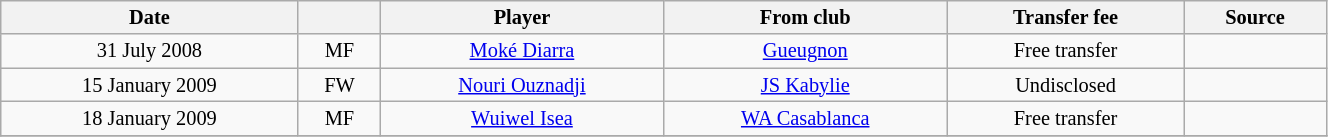<table class="wikitable sortable" style="width:70%; text-align:center; font-size:85%; text-align:centre;">
<tr>
<th><strong>Date</strong></th>
<th><strong></strong></th>
<th><strong>Player</strong></th>
<th><strong>From club</strong></th>
<th><strong>Transfer fee</strong></th>
<th><strong>Source</strong></th>
</tr>
<tr>
<td>31 July 2008</td>
<td>MF</td>
<td> <a href='#'>Moké Diarra</a></td>
<td> <a href='#'>Gueugnon</a></td>
<td>Free transfer</td>
<td></td>
</tr>
<tr>
<td>15 January 2009</td>
<td>FW</td>
<td> <a href='#'>Nouri Ouznadji</a></td>
<td><a href='#'>JS Kabylie</a></td>
<td>Undisclosed</td>
<td></td>
</tr>
<tr>
<td>18 January 2009</td>
<td>MF</td>
<td> <a href='#'>Wuiwel Isea</a></td>
<td> <a href='#'>WA Casablanca</a></td>
<td>Free transfer</td>
<td></td>
</tr>
<tr>
</tr>
</table>
